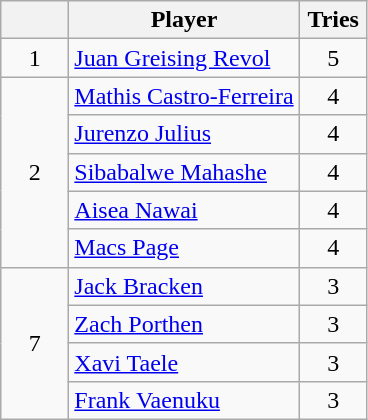<table class="wikitable" style="text-align:center">
<tr>
<th align=center width="38"></th>
<th>Player</th>
<th align=center width="38">Tries</th>
</tr>
<tr>
<td>1</td>
<td align=left> <a href='#'>Juan Greising Revol</a></td>
<td>5</td>
</tr>
<tr>
<td rowspan=5>2</td>
<td align=left> <a href='#'>Mathis Castro-Ferreira</a></td>
<td>4</td>
</tr>
<tr>
<td align=left> <a href='#'>Jurenzo Julius</a></td>
<td>4</td>
</tr>
<tr>
<td align=left> <a href='#'>Sibabalwe Mahashe</a></td>
<td>4</td>
</tr>
<tr>
<td align=left> <a href='#'>Aisea Nawai</a></td>
<td>4</td>
</tr>
<tr>
<td align=left> <a href='#'>Macs Page</a></td>
<td>4</td>
</tr>
<tr>
<td rowspan=4>7</td>
<td align=left> <a href='#'>Jack Bracken</a></td>
<td>3</td>
</tr>
<tr>
<td align=left> <a href='#'>Zach Porthen</a></td>
<td>3</td>
</tr>
<tr>
<td align=left> <a href='#'>Xavi Taele</a></td>
<td>3</td>
</tr>
<tr>
<td align=left> <a href='#'>Frank Vaenuku</a></td>
<td>3</td>
</tr>
</table>
